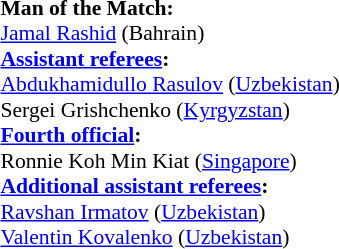<table style="width:100%; font-size:90%;">
<tr>
<td><br><strong>Man of the Match:</strong>
<br><a href='#'>Jamal Rashid</a> (Bahrain)<br><strong><a href='#'>Assistant referees</a>:</strong>
<br><a href='#'>Abdukhamidullo Rasulov</a> (<a href='#'>Uzbekistan</a>)
<br>Sergei Grishchenko (<a href='#'>Kyrgyzstan</a>)
<br><strong><a href='#'>Fourth official</a>:</strong>
<br>Ronnie Koh Min Kiat (<a href='#'>Singapore</a>)
<br><strong><a href='#'>Additional assistant referees</a>:</strong>
<br><a href='#'>Ravshan Irmatov</a> (<a href='#'>Uzbekistan</a>)
<br><a href='#'>Valentin Kovalenko</a> (<a href='#'>Uzbekistan</a>)</td>
</tr>
</table>
